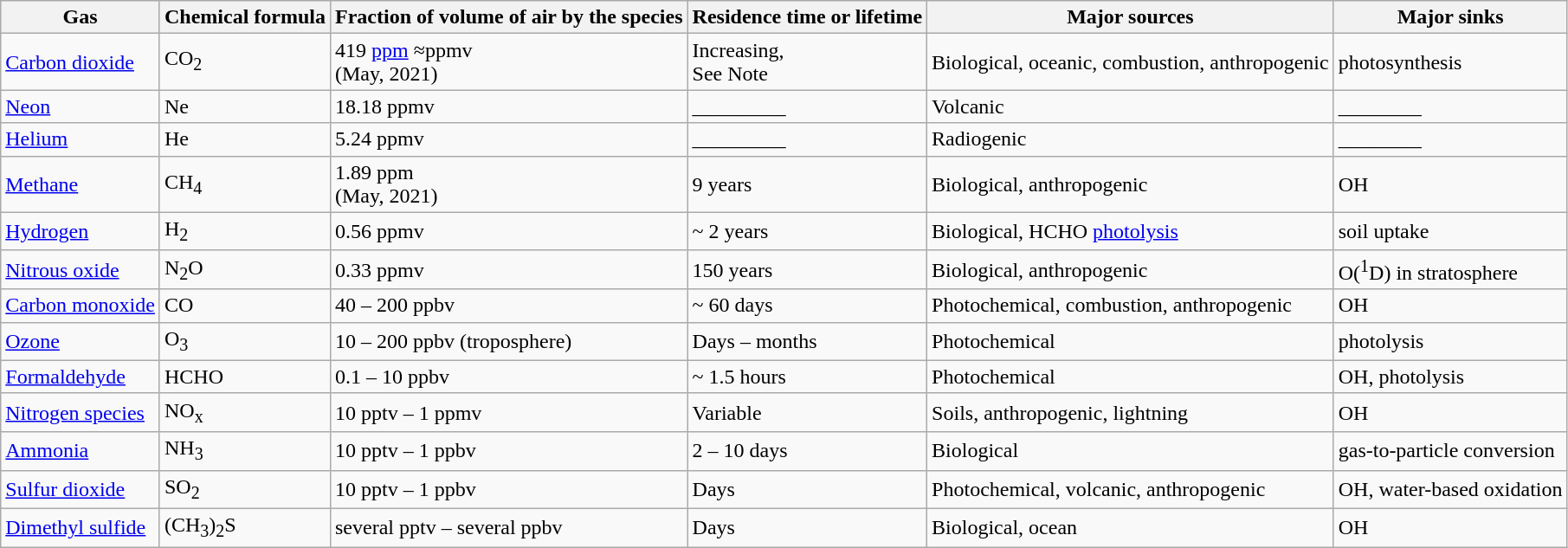<table class="wikitable">
<tr>
<th><strong>Gas</strong></th>
<th><strong>Chemical formula</strong></th>
<th><strong>Fraction of volume of air by the species</strong></th>
<th><strong>Residence time or lifetime</strong></th>
<th><strong>Major sources</strong></th>
<th><strong>Major sinks</strong></th>
</tr>
<tr>
<td><a href='#'>Carbon dioxide</a></td>
<td>CO<sub>2</sub></td>
<td>419 <a href='#'>ppm</a> ≈ppmv<br>(May, 2021)</td>
<td>Increasing,<br>See Note</td>
<td>Biological, oceanic, combustion, anthropogenic</td>
<td>photosynthesis</td>
</tr>
<tr>
<td><a href='#'>Neon</a></td>
<td>Ne</td>
<td>18.18 ppmv</td>
<td>_________</td>
<td>Volcanic</td>
<td>________</td>
</tr>
<tr>
<td><a href='#'>Helium</a></td>
<td>He</td>
<td>5.24 ppmv</td>
<td>_________</td>
<td>Radiogenic</td>
<td>________</td>
</tr>
<tr>
<td><a href='#'>Methane</a></td>
<td>CH<sub>4</sub></td>
<td>1.89 ppm<br>(May, 2021)</td>
<td>9 years</td>
<td>Biological, anthropogenic</td>
<td>OH</td>
</tr>
<tr>
<td><a href='#'>Hydrogen</a></td>
<td>H<sub>2</sub></td>
<td>0.56 ppmv</td>
<td>~ 2 years</td>
<td>Biological, HCHO <a href='#'>photolysis</a></td>
<td>soil uptake</td>
</tr>
<tr>
<td><a href='#'>Nitrous oxide</a></td>
<td>N<sub>2</sub>O</td>
<td>0.33 ppmv</td>
<td>150 years</td>
<td>Biological, anthropogenic</td>
<td>O(<sup>1</sup>D) in stratosphere</td>
</tr>
<tr>
<td><a href='#'>Carbon monoxide</a></td>
<td>CO</td>
<td>40 – 200 ppbv</td>
<td>~ 60 days</td>
<td>Photochemical, combustion, anthropogenic</td>
<td>OH</td>
</tr>
<tr>
<td><a href='#'>Ozone</a></td>
<td>O<sub>3</sub></td>
<td>10 – 200 ppbv (troposphere)</td>
<td>Days – months</td>
<td>Photochemical</td>
<td>photolysis</td>
</tr>
<tr>
<td><a href='#'>Formaldehyde</a></td>
<td>HCHO</td>
<td>0.1 – 10 ppbv</td>
<td>~ 1.5 hours</td>
<td>Photochemical</td>
<td>OH, photolysis</td>
</tr>
<tr>
<td><a href='#'>Nitrogen species</a></td>
<td>NO<sub>x</sub></td>
<td>10 pptv – 1 ppmv</td>
<td>Variable</td>
<td>Soils, anthropogenic, lightning</td>
<td>OH</td>
</tr>
<tr>
<td><a href='#'>Ammonia</a></td>
<td>NH<sub>3</sub></td>
<td>10 pptv – 1 ppbv</td>
<td>2 – 10 days</td>
<td>Biological</td>
<td>gas-to-particle conversion</td>
</tr>
<tr>
<td><a href='#'>Sulfur dioxide</a></td>
<td>SO<sub>2</sub></td>
<td>10 pptv – 1 ppbv</td>
<td>Days</td>
<td>Photochemical, volcanic, anthropogenic</td>
<td>OH, water-based oxidation</td>
</tr>
<tr>
<td><a href='#'>Dimethyl sulfide</a></td>
<td>(CH<sub>3</sub>)<sub>2</sub>S</td>
<td>several pptv – several ppbv</td>
<td>Days</td>
<td>Biological, ocean</td>
<td>OH</td>
</tr>
</table>
